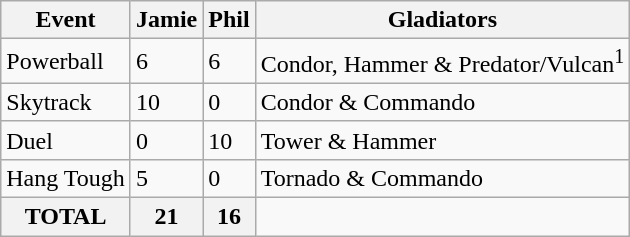<table class="wikitable">
<tr>
<th>Event</th>
<th>Jamie</th>
<th>Phil</th>
<th>Gladiators</th>
</tr>
<tr>
<td>Powerball</td>
<td>6</td>
<td>6</td>
<td>Condor, Hammer & Predator/Vulcan<sup>1</sup></td>
</tr>
<tr>
<td>Skytrack</td>
<td>10</td>
<td>0</td>
<td>Condor & Commando</td>
</tr>
<tr>
<td>Duel</td>
<td>0</td>
<td>10</td>
<td>Tower & Hammer</td>
</tr>
<tr>
<td>Hang Tough</td>
<td>5</td>
<td>0</td>
<td>Tornado & Commando</td>
</tr>
<tr>
<th>TOTAL</th>
<th>21</th>
<th>16</th>
</tr>
</table>
